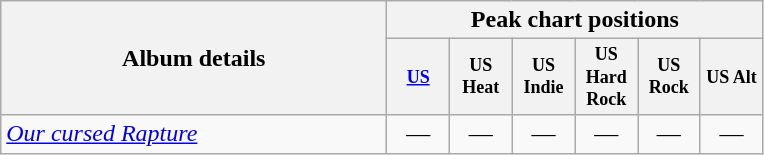<table class="wikitable" style="text-align:center;">
<tr>
<th rowspan =  2 width = 250>Album details</th>
<th colspan =  6>Peak chart positions</th>
</tr>
<tr>
<th style = "width:3em;font-size:75%"><a href='#'>US</a></th>
<th style = "width:3em;font-size:75%">US Heat</th>
<th style = "width:3em;font-size:75%">US Indie</th>
<th style = "width:3em;font-size:75%">US Hard Rock</th>
<th style = "width:3em;font-size:75%">US Rock</th>
<th style = "width:3em;font-size:75%">US Alt</th>
</tr>
<tr>
<td align=left><em><a href='#'>Our cursed Rapture</a></em><br></td>
<td>—</td>
<td>—</td>
<td>—</td>
<td>—</td>
<td>—</td>
<td>—</td>
</tr>
</table>
